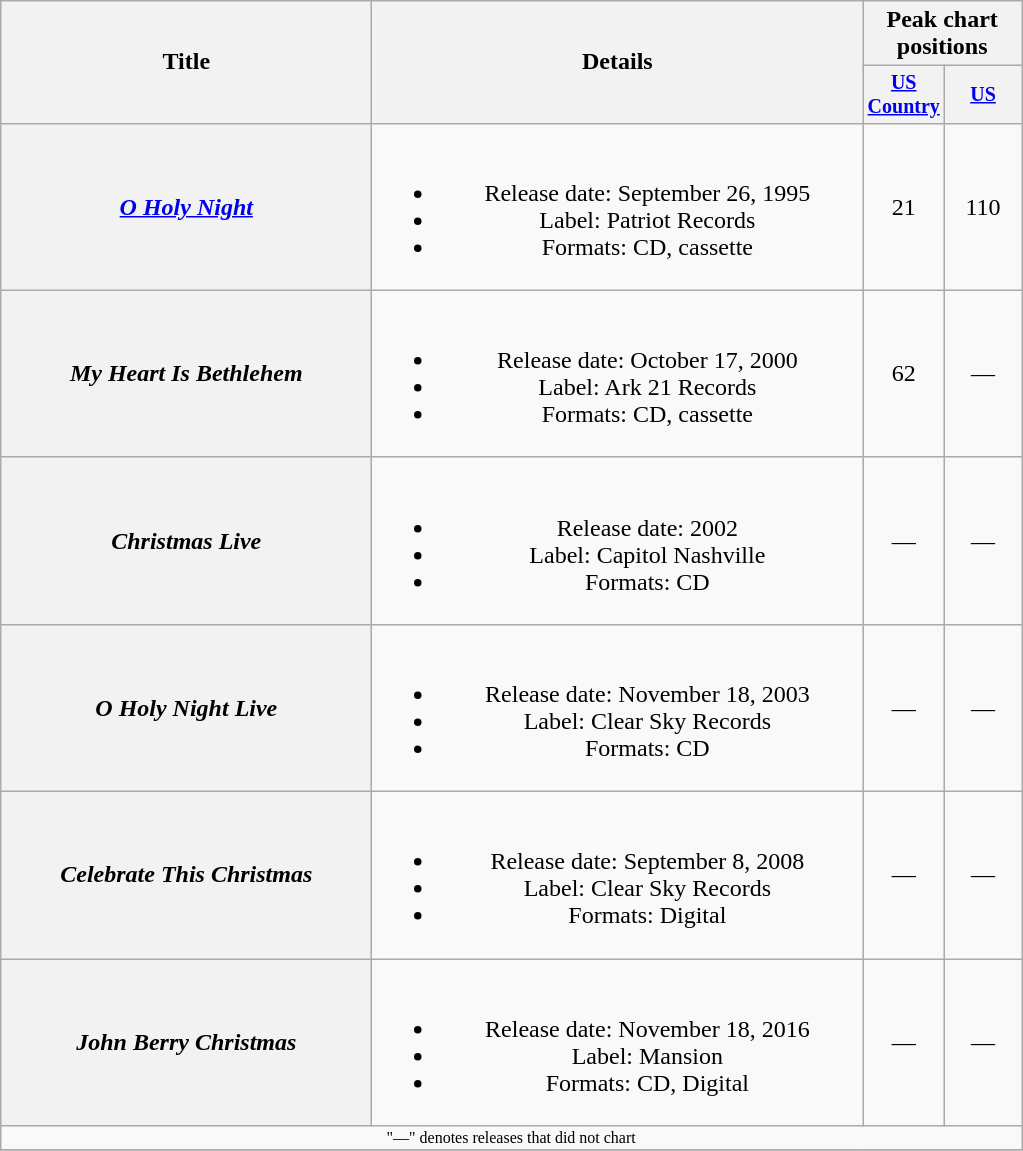<table class="wikitable plainrowheaders" style="text-align:center;">
<tr>
<th rowspan="2" style="width:15em;">Title</th>
<th rowspan="2" style="width:20em;">Details</th>
<th colspan="2">Peak chart<br>positions</th>
</tr>
<tr style="font-size:smaller;">
<th width="45"><a href='#'>US Country</a><br></th>
<th width="45"><a href='#'>US</a><br></th>
</tr>
<tr>
<th scope="row"><em><a href='#'>O Holy Night</a></em></th>
<td><br><ul><li>Release date: September 26, 1995</li><li>Label: Patriot Records</li><li>Formats: CD, cassette</li></ul></td>
<td>21</td>
<td>110</td>
</tr>
<tr>
<th scope="row"><em>My Heart Is Bethlehem</em></th>
<td><br><ul><li>Release date: October 17, 2000</li><li>Label: Ark 21 Records</li><li>Formats: CD, cassette</li></ul></td>
<td>62</td>
<td>—</td>
</tr>
<tr>
<th scope="row"><em>Christmas Live</em></th>
<td><br><ul><li>Release date: 2002</li><li>Label: Capitol Nashville</li><li>Formats: CD</li></ul></td>
<td>—</td>
<td>—</td>
</tr>
<tr>
<th scope="row"><em>O Holy Night Live</em></th>
<td><br><ul><li>Release date: November 18, 2003</li><li>Label: Clear Sky Records</li><li>Formats: CD</li></ul></td>
<td>—</td>
<td>—</td>
</tr>
<tr>
<th scope="row"><em>Celebrate This Christmas</em></th>
<td><br><ul><li>Release date: September 8, 2008</li><li>Label: Clear Sky Records</li><li>Formats: Digital</li></ul></td>
<td>—</td>
<td>—</td>
</tr>
<tr>
<th scope="row"><em>John Berry Christmas</em></th>
<td><br><ul><li>Release date: November 18, 2016</li><li>Label: Mansion</li><li>Formats: CD, Digital</li></ul></td>
<td>—</td>
<td>—</td>
</tr>
<tr>
<td colspan="10" style="font-size:8pt">"—" denotes releases that did not chart</td>
</tr>
<tr>
</tr>
</table>
